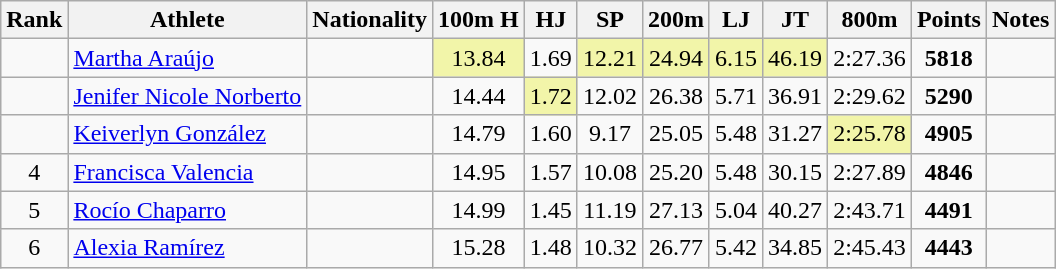<table class="wikitable sortable" style=" text-align:center;">
<tr>
<th>Rank</th>
<th>Athlete</th>
<th>Nationality</th>
<th>100m H</th>
<th>HJ</th>
<th>SP</th>
<th>200m</th>
<th>LJ</th>
<th>JT</th>
<th>800m</th>
<th>Points</th>
<th>Notes</th>
</tr>
<tr>
<td></td>
<td align=left><a href='#'>Martha Araújo</a></td>
<td align=left></td>
<td bgcolor=#F2F5A9>13.84</td>
<td>1.69</td>
<td bgcolor=#F2F5A9>12.21</td>
<td bgcolor=#F2F5A9>24.94</td>
<td bgcolor=#F2F5A9>6.15</td>
<td bgcolor=#F2F5A9>46.19</td>
<td>2:27.36</td>
<td><strong>5818</strong></td>
<td></td>
</tr>
<tr>
<td></td>
<td align=left><a href='#'>Jenifer Nicole Norberto</a></td>
<td align=left></td>
<td>14.44</td>
<td bgcolor=#F2F5A9>1.72</td>
<td>12.02</td>
<td>26.38</td>
<td>5.71</td>
<td>36.91</td>
<td>2:29.62</td>
<td><strong>5290</strong></td>
<td></td>
</tr>
<tr>
<td></td>
<td align=left><a href='#'>Keiverlyn González</a></td>
<td align=left></td>
<td>14.79</td>
<td>1.60</td>
<td>9.17</td>
<td>25.05</td>
<td>5.48</td>
<td>31.27</td>
<td bgcolor=#F2F5A9>2:25.78</td>
<td><strong>4905</strong></td>
<td></td>
</tr>
<tr>
<td>4</td>
<td align=left><a href='#'>Francisca Valencia</a></td>
<td align=left></td>
<td>14.95</td>
<td>1.57</td>
<td>10.08</td>
<td>25.20</td>
<td>5.48</td>
<td>30.15</td>
<td>2:27.89</td>
<td><strong>4846</strong></td>
<td></td>
</tr>
<tr>
<td>5</td>
<td align=left><a href='#'>Rocío Chaparro</a></td>
<td align=left></td>
<td>14.99</td>
<td>1.45</td>
<td>11.19</td>
<td>27.13</td>
<td>5.04</td>
<td>40.27</td>
<td>2:43.71</td>
<td><strong>4491</strong></td>
<td></td>
</tr>
<tr>
<td>6</td>
<td align=left><a href='#'>Alexia Ramírez</a></td>
<td align=left></td>
<td>15.28</td>
<td>1.48</td>
<td>10.32</td>
<td>26.77</td>
<td>5.42</td>
<td>34.85</td>
<td>2:45.43</td>
<td><strong>4443</strong></td>
<td></td>
</tr>
</table>
